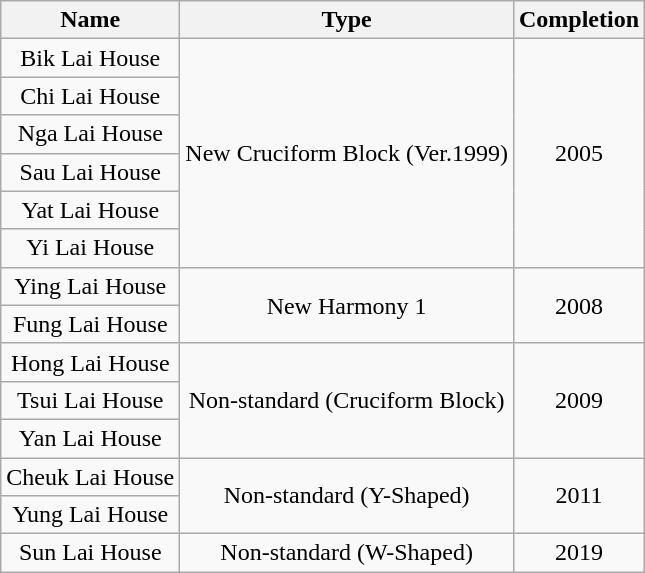<table class="wikitable" style="text-align: center">
<tr>
<th>Name</th>
<th>Type</th>
<th>Completion</th>
</tr>
<tr>
<td>Bik Lai House</td>
<td rowspan="6">New Cruciform Block (Ver.1999)</td>
<td rowspan="6">2005</td>
</tr>
<tr>
<td>Chi Lai House</td>
</tr>
<tr>
<td>Nga Lai House</td>
</tr>
<tr>
<td>Sau Lai House</td>
</tr>
<tr>
<td>Yat Lai House</td>
</tr>
<tr>
<td>Yi Lai House</td>
</tr>
<tr>
<td>Ying Lai House</td>
<td rowspan="2">New Harmony 1</td>
<td rowspan="2">2008</td>
</tr>
<tr>
<td>Fung Lai House</td>
</tr>
<tr>
<td>Hong Lai House</td>
<td rowspan="3">Non-standard (Cruciform Block)</td>
<td rowspan="3">2009</td>
</tr>
<tr>
<td>Tsui Lai House</td>
</tr>
<tr>
<td>Yan Lai House</td>
</tr>
<tr>
<td>Cheuk Lai House</td>
<td rowspan="2">Non-standard (Y-Shaped)</td>
<td rowspan="2">2011</td>
</tr>
<tr>
<td>Yung Lai House</td>
</tr>
<tr>
<td>Sun Lai House</td>
<td rowspan="3">Non-standard (W-Shaped)</td>
<td>2019</td>
</tr>
</table>
